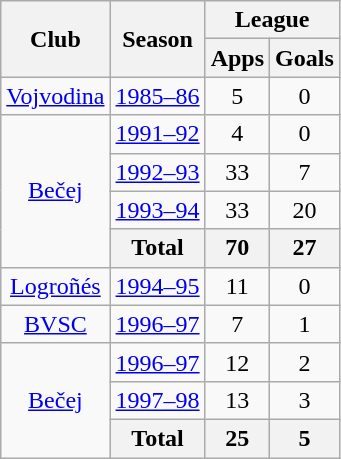<table class="wikitable" style="text-align:center">
<tr>
<th rowspan="2">Club</th>
<th rowspan="2">Season</th>
<th colspan="2">League</th>
</tr>
<tr>
<th>Apps</th>
<th>Goals</th>
</tr>
<tr>
<td><a href='#'>Vojvodina</a></td>
<td><a href='#'>1985–86</a></td>
<td>5</td>
<td>0</td>
</tr>
<tr>
<td rowspan="4"><a href='#'>Bečej</a></td>
<td><a href='#'>1991–92</a></td>
<td>4</td>
<td>0</td>
</tr>
<tr>
<td><a href='#'>1992–93</a></td>
<td>33</td>
<td>7</td>
</tr>
<tr>
<td><a href='#'>1993–94</a></td>
<td>33</td>
<td>20</td>
</tr>
<tr>
<th>Total</th>
<th>70</th>
<th>27</th>
</tr>
<tr>
<td><a href='#'>Logroñés</a></td>
<td><a href='#'>1994–95</a></td>
<td>11</td>
<td>0</td>
</tr>
<tr>
<td><a href='#'>BVSC</a></td>
<td><a href='#'>1996–97</a></td>
<td>7</td>
<td>1</td>
</tr>
<tr>
<td rowspan="3"><a href='#'>Bečej</a></td>
<td><a href='#'>1996–97</a></td>
<td>12</td>
<td>2</td>
</tr>
<tr>
<td><a href='#'>1997–98</a></td>
<td>13</td>
<td>3</td>
</tr>
<tr>
<th>Total</th>
<th>25</th>
<th>5</th>
</tr>
</table>
